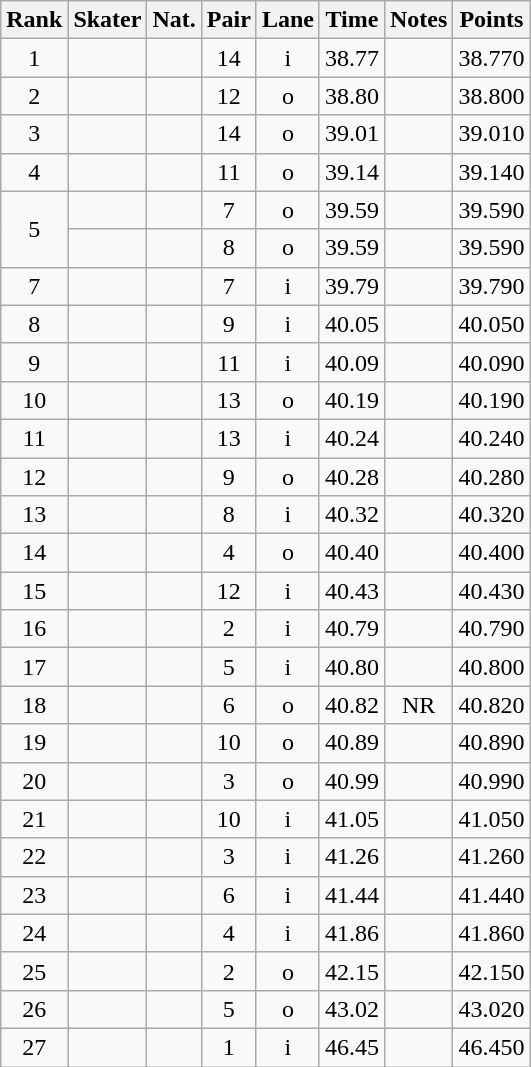<table class="wikitable sortable" border="1" style="text-align:center">
<tr>
<th>Rank</th>
<th>Skater</th>
<th>Nat.</th>
<th>Pair</th>
<th>Lane</th>
<th>Time</th>
<th>Notes</th>
<th>Points</th>
</tr>
<tr>
<td>1</td>
<td align=left></td>
<td></td>
<td>14</td>
<td>i</td>
<td>38.77</td>
<td></td>
<td>38.770</td>
</tr>
<tr>
<td>2</td>
<td align=left></td>
<td></td>
<td>12</td>
<td>o</td>
<td>38.80</td>
<td></td>
<td>38.800</td>
</tr>
<tr>
<td>3</td>
<td align=left></td>
<td></td>
<td>14</td>
<td>o</td>
<td>39.01</td>
<td></td>
<td>39.010</td>
</tr>
<tr>
<td>4</td>
<td align=left></td>
<td></td>
<td>11</td>
<td>o</td>
<td>39.14</td>
<td></td>
<td>39.140</td>
</tr>
<tr>
<td rowspan = 2>5</td>
<td align=left></td>
<td></td>
<td>7</td>
<td>o</td>
<td>39.59</td>
<td></td>
<td>39.590</td>
</tr>
<tr>
<td align=left></td>
<td></td>
<td>8</td>
<td>o</td>
<td>39.59</td>
<td></td>
<td>39.590</td>
</tr>
<tr>
<td>7</td>
<td align=left></td>
<td></td>
<td>7</td>
<td>i</td>
<td>39.79</td>
<td></td>
<td>39.790</td>
</tr>
<tr>
<td>8</td>
<td align=left></td>
<td></td>
<td>9</td>
<td>i</td>
<td>40.05</td>
<td></td>
<td>40.050</td>
</tr>
<tr>
<td>9</td>
<td align=left></td>
<td></td>
<td>11</td>
<td>i</td>
<td>40.09</td>
<td></td>
<td>40.090</td>
</tr>
<tr>
<td>10</td>
<td align=left></td>
<td></td>
<td>13</td>
<td>o</td>
<td>40.19</td>
<td></td>
<td>40.190</td>
</tr>
<tr>
<td>11</td>
<td align=left></td>
<td></td>
<td>13</td>
<td>i</td>
<td>40.24</td>
<td></td>
<td>40.240</td>
</tr>
<tr>
<td>12</td>
<td align=left></td>
<td></td>
<td>9</td>
<td>o</td>
<td>40.28</td>
<td></td>
<td>40.280</td>
</tr>
<tr>
<td>13</td>
<td align=left></td>
<td></td>
<td>8</td>
<td>i</td>
<td>40.32</td>
<td></td>
<td>40.320</td>
</tr>
<tr>
<td>14</td>
<td align=left></td>
<td></td>
<td>4</td>
<td>o</td>
<td>40.40</td>
<td></td>
<td>40.400</td>
</tr>
<tr>
<td>15</td>
<td align=left></td>
<td></td>
<td>12</td>
<td>i</td>
<td>40.43</td>
<td></td>
<td>40.430</td>
</tr>
<tr>
<td>16</td>
<td align=left></td>
<td></td>
<td>2</td>
<td>i</td>
<td>40.79</td>
<td></td>
<td>40.790</td>
</tr>
<tr>
<td>17</td>
<td align=left></td>
<td></td>
<td>5</td>
<td>i</td>
<td>40.80</td>
<td></td>
<td>40.800</td>
</tr>
<tr>
<td>18</td>
<td align=left></td>
<td></td>
<td>6</td>
<td>o</td>
<td>40.82</td>
<td>NR</td>
<td>40.820</td>
</tr>
<tr>
<td>19</td>
<td align=left></td>
<td></td>
<td>10</td>
<td>o</td>
<td>40.89</td>
<td></td>
<td>40.890</td>
</tr>
<tr>
<td>20</td>
<td align=left></td>
<td></td>
<td>3</td>
<td>o</td>
<td>40.99</td>
<td></td>
<td>40.990</td>
</tr>
<tr>
<td>21</td>
<td align=left></td>
<td></td>
<td>10</td>
<td>i</td>
<td>41.05</td>
<td></td>
<td>41.050</td>
</tr>
<tr>
<td>22</td>
<td align=left></td>
<td></td>
<td>3</td>
<td>i</td>
<td>41.26</td>
<td></td>
<td>41.260</td>
</tr>
<tr>
<td>23</td>
<td align=left></td>
<td></td>
<td>6</td>
<td>i</td>
<td>41.44</td>
<td></td>
<td>41.440</td>
</tr>
<tr>
<td>24</td>
<td align=left></td>
<td></td>
<td>4</td>
<td>i</td>
<td>41.86</td>
<td></td>
<td>41.860</td>
</tr>
<tr>
<td>25</td>
<td align=left></td>
<td></td>
<td>2</td>
<td>o</td>
<td>42.15</td>
<td></td>
<td>42.150</td>
</tr>
<tr>
<td>26</td>
<td align=left></td>
<td></td>
<td>5</td>
<td>o</td>
<td>43.02</td>
<td></td>
<td>43.020</td>
</tr>
<tr>
<td>27</td>
<td align=left></td>
<td></td>
<td>1</td>
<td>i</td>
<td>46.45</td>
<td></td>
<td>46.450</td>
</tr>
</table>
